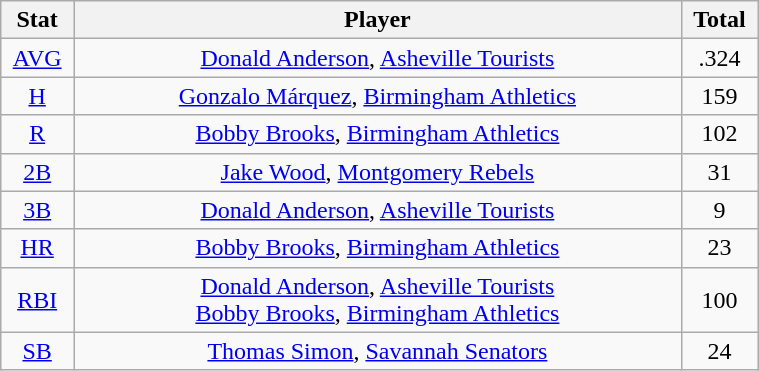<table class="wikitable" width="40%" style="text-align:center;">
<tr>
<th width="5%">Stat</th>
<th width="60%">Player</th>
<th width="5%">Total</th>
</tr>
<tr>
<td><a href='#'>AVG</a></td>
<td><a href='#'>Donald Anderson</a>, <a href='#'>Asheville Tourists</a></td>
<td>.324</td>
</tr>
<tr>
<td><a href='#'>H</a></td>
<td><a href='#'>Gonzalo Márquez</a>, <a href='#'>Birmingham Athletics</a></td>
<td>159</td>
</tr>
<tr>
<td><a href='#'>R</a></td>
<td><a href='#'>Bobby Brooks</a>, <a href='#'>Birmingham Athletics</a></td>
<td>102</td>
</tr>
<tr>
<td><a href='#'>2B</a></td>
<td><a href='#'>Jake Wood</a>, <a href='#'>Montgomery Rebels</a></td>
<td>31</td>
</tr>
<tr>
<td><a href='#'>3B</a></td>
<td><a href='#'>Donald Anderson</a>, <a href='#'>Asheville Tourists</a></td>
<td>9</td>
</tr>
<tr>
<td><a href='#'>HR</a></td>
<td><a href='#'>Bobby Brooks</a>, <a href='#'>Birmingham Athletics</a></td>
<td>23</td>
</tr>
<tr>
<td><a href='#'>RBI</a></td>
<td><a href='#'>Donald Anderson</a>, <a href='#'>Asheville Tourists</a> <br> <a href='#'>Bobby Brooks</a>, <a href='#'>Birmingham Athletics</a></td>
<td>100</td>
</tr>
<tr>
<td><a href='#'>SB</a></td>
<td><a href='#'>Thomas Simon</a>, <a href='#'>Savannah Senators</a></td>
<td>24</td>
</tr>
</table>
